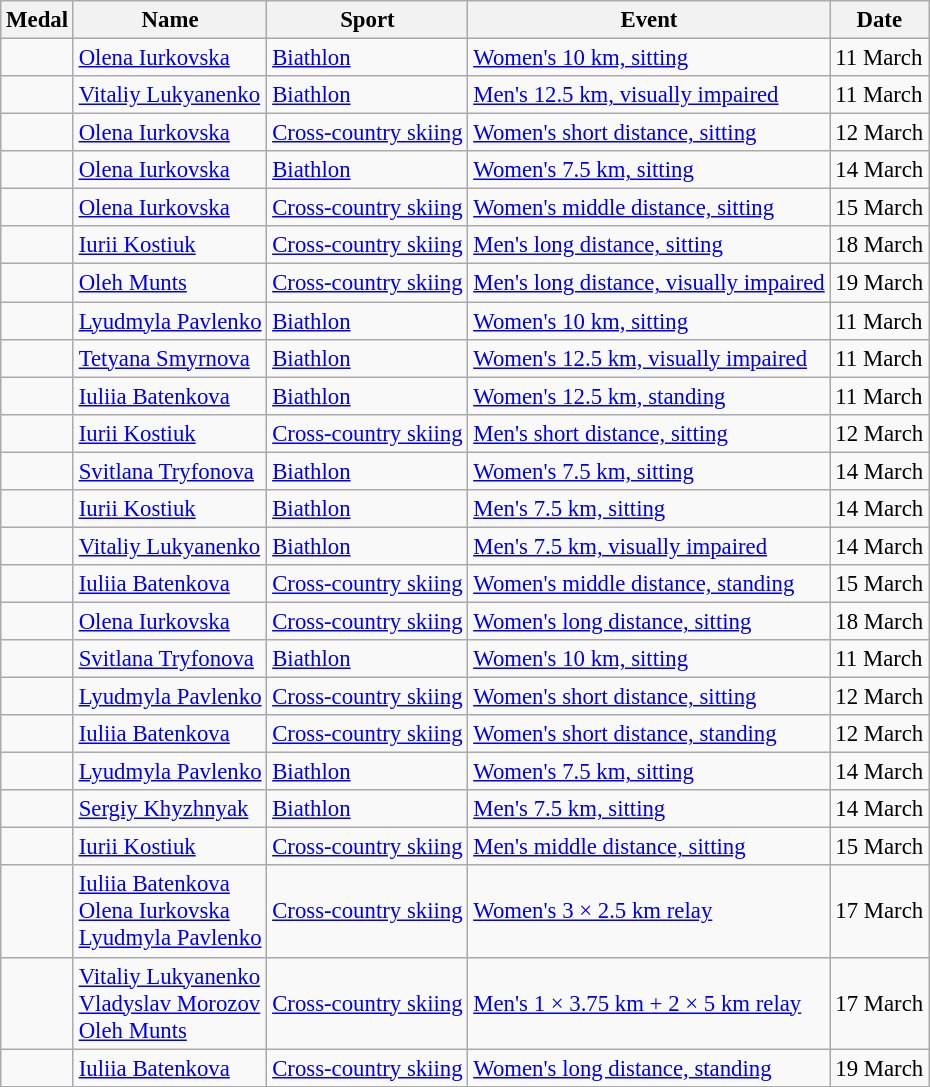<table class="wikitable sortable" style="font-size:95%">
<tr>
<th>Medal</th>
<th>Name</th>
<th>Sport</th>
<th>Event</th>
<th>Date</th>
</tr>
<tr>
<td></td>
<td><a href='#'>Olena Iurkovska</a></td>
<td><a href='#'>Biathlon</a></td>
<td><a href='#'>Women's 10 km, sitting</a></td>
<td>11 March</td>
</tr>
<tr>
<td></td>
<td><a href='#'>Vitaliy Lukyanenko</a></td>
<td><a href='#'>Biathlon</a></td>
<td><a href='#'>Men's 12.5 km, visually impaired</a></td>
<td>11 March</td>
</tr>
<tr>
<td></td>
<td><a href='#'>Olena Iurkovska</a></td>
<td><a href='#'>Cross-country skiing</a></td>
<td><a href='#'>Women's short distance, sitting</a></td>
<td>12 March</td>
</tr>
<tr>
<td></td>
<td><a href='#'>Olena Iurkovska</a></td>
<td><a href='#'>Biathlon</a></td>
<td><a href='#'>Women's 7.5 km, sitting</a></td>
<td>14 March</td>
</tr>
<tr>
<td></td>
<td><a href='#'>Olena Iurkovska</a></td>
<td><a href='#'>Cross-country skiing</a></td>
<td><a href='#'>Women's middle distance, sitting</a></td>
<td>15 March</td>
</tr>
<tr>
<td></td>
<td><a href='#'>Iurii Kostiuk</a></td>
<td><a href='#'>Cross-country skiing</a></td>
<td><a href='#'>Men's long distance, sitting</a></td>
<td>18 March</td>
</tr>
<tr>
<td></td>
<td><a href='#'>Oleh Munts</a></td>
<td><a href='#'>Cross-country skiing</a></td>
<td><a href='#'>Men's long distance, visually impaired</a></td>
<td>19 March</td>
</tr>
<tr>
<td></td>
<td><a href='#'>Lyudmyla Pavlenko</a></td>
<td><a href='#'>Biathlon</a></td>
<td><a href='#'>Women's 10 km, sitting</a></td>
<td>11 March</td>
</tr>
<tr>
<td></td>
<td><a href='#'>Tetyana Smyrnova</a></td>
<td><a href='#'>Biathlon</a></td>
<td><a href='#'>Women's 12.5 km, visually impaired</a></td>
<td>11 March</td>
</tr>
<tr>
<td></td>
<td><a href='#'>Iuliia Batenkova</a></td>
<td><a href='#'>Biathlon</a></td>
<td><a href='#'>Women's 12.5 km, standing</a></td>
<td>11 March</td>
</tr>
<tr>
<td></td>
<td><a href='#'>Iurii Kostiuk</a></td>
<td><a href='#'>Cross-country skiing</a></td>
<td><a href='#'>Men's short distance, sitting</a></td>
<td>12 March</td>
</tr>
<tr>
<td></td>
<td><a href='#'>Svitlana Tryfonova</a></td>
<td><a href='#'>Biathlon</a></td>
<td><a href='#'>Women's 7.5 km, sitting</a></td>
<td>14 March</td>
</tr>
<tr>
<td></td>
<td><a href='#'>Iurii Kostiuk</a></td>
<td><a href='#'>Biathlon</a></td>
<td><a href='#'>Men's 7.5 km, sitting</a></td>
<td>14 March</td>
</tr>
<tr>
<td></td>
<td><a href='#'>Vitaliy Lukyanenko</a></td>
<td><a href='#'>Biathlon</a></td>
<td><a href='#'>Men's 7.5 km, visually impaired</a></td>
<td>14 March</td>
</tr>
<tr>
<td></td>
<td><a href='#'>Iuliia Batenkova</a></td>
<td><a href='#'>Cross-country skiing</a></td>
<td><a href='#'>Women's middle distance, standing</a></td>
<td>15 March</td>
</tr>
<tr>
<td></td>
<td><a href='#'>Olena Iurkovska</a></td>
<td><a href='#'>Cross-country skiing</a></td>
<td><a href='#'>Women's long distance, sitting</a></td>
<td>18 March</td>
</tr>
<tr>
<td></td>
<td><a href='#'>Svitlana Tryfonova</a></td>
<td><a href='#'>Biathlon</a></td>
<td><a href='#'>Women's 10 km, sitting</a></td>
<td>11 March</td>
</tr>
<tr>
<td></td>
<td><a href='#'>Lyudmyla Pavlenko</a></td>
<td><a href='#'>Cross-country skiing</a></td>
<td><a href='#'>Women's short distance, sitting</a></td>
<td>12 March</td>
</tr>
<tr>
<td></td>
<td><a href='#'>Iuliia Batenkova</a></td>
<td><a href='#'>Cross-country skiing</a></td>
<td><a href='#'>Women's short distance, standing</a></td>
<td>12 March</td>
</tr>
<tr>
<td></td>
<td><a href='#'>Lyudmyla Pavlenko</a></td>
<td><a href='#'>Biathlon</a></td>
<td><a href='#'>Women's 7.5 km, sitting</a></td>
<td>14 March</td>
</tr>
<tr>
<td></td>
<td><a href='#'>Sergiy Khyzhnyak</a></td>
<td><a href='#'>Biathlon</a></td>
<td><a href='#'>Men's 7.5 km, sitting</a></td>
<td>14 March</td>
</tr>
<tr>
<td></td>
<td><a href='#'>Iurii Kostiuk</a></td>
<td><a href='#'>Cross-country skiing</a></td>
<td><a href='#'>Men's middle distance, sitting</a></td>
<td>15 March</td>
</tr>
<tr>
<td></td>
<td><a href='#'>Iuliia Batenkova</a><br><a href='#'>Olena Iurkovska</a><br><a href='#'>Lyudmyla Pavlenko</a></td>
<td><a href='#'>Cross-country skiing</a></td>
<td><a href='#'>Women's 3 × 2.5 km relay</a></td>
<td>17 March</td>
</tr>
<tr>
<td></td>
<td><a href='#'>Vitaliy Lukyanenko</a><br><a href='#'>Vladyslav Morozov</a><br><a href='#'>Oleh Munts</a></td>
<td><a href='#'>Cross-country skiing</a></td>
<td><a href='#'>Men's 1 × 3.75 km + 2 × 5 km relay</a></td>
<td>17 March</td>
</tr>
<tr>
<td></td>
<td><a href='#'>Iuliia Batenkova</a></td>
<td><a href='#'>Cross-country skiing</a></td>
<td><a href='#'>Women's long distance, standing</a></td>
<td>19 March</td>
</tr>
</table>
